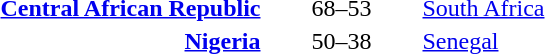<table style="text-align:center">
<tr>
<th width=200></th>
<th width=100></th>
<th width=200></th>
</tr>
<tr>
<td align=right><strong><a href='#'>Central African Republic</a> </strong></td>
<td align=center>68–53</td>
<td align=left> <a href='#'>South Africa</a></td>
</tr>
<tr>
<td align=right><strong><a href='#'>Nigeria</a></strong> </td>
<td align=center>50–38</td>
<td align=left> <a href='#'>Senegal</a></td>
</tr>
</table>
